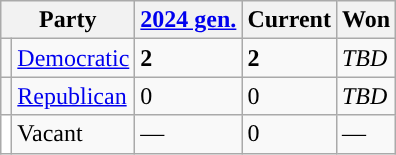<table class="wikitable defaultcenter">
<tr>
<th colspan=2>Party</th>
<th><a href='#'>2024 gen.</a></th>
<th>Current</th>
<th>Won</th>
</tr>
<tr>
<td style="background:"></td>
<td><a href='#'>Democratic</a></td>
<td><strong>2</strong></td>
<td><strong>2</strong></td>
<td><em>TBD</em></td>
</tr>
<tr>
<td style="background:"></td>
<td><a href='#'>Republican</a></td>
<td>0</td>
<td>0</td>
<td><em>TBD</em></td>
</tr>
<tr>
<td style="background:#ffffff;"></td>
<td>Vacant</td>
<td>—</td>
<td>0</td>
<td>—</td>
</tr>
</table>
